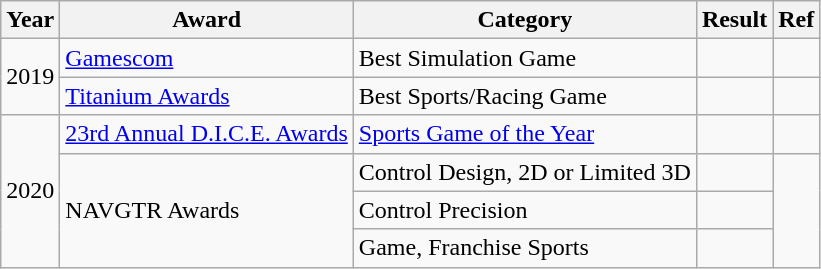<table class="wikitable sortable">
<tr>
<th>Year</th>
<th>Award</th>
<th>Category</th>
<th>Result</th>
<th>Ref</th>
</tr>
<tr>
<td style="text-align:center;" rowspan="2">2019</td>
<td><a href='#'>Gamescom</a></td>
<td>Best Simulation Game</td>
<td></td>
<td style="text-align:center;"></td>
</tr>
<tr>
<td><a href='#'>Titanium Awards</a></td>
<td>Best Sports/Racing Game</td>
<td></td>
<td style="text-align:center;"></td>
</tr>
<tr>
<td style="text-align:center;" rowspan="4">2020</td>
<td><a href='#'>23rd Annual D.I.C.E. Awards</a></td>
<td><a href='#'>Sports Game of the Year</a></td>
<td></td>
<td style="text-align:center;"></td>
</tr>
<tr>
<td rowspan="3">NAVGTR Awards</td>
<td>Control Design, 2D or Limited 3D</td>
<td></td>
<td rowspan="3" style="text-align:center;"></td>
</tr>
<tr>
<td>Control Precision</td>
<td></td>
</tr>
<tr>
<td>Game, Franchise Sports</td>
<td></td>
</tr>
</table>
